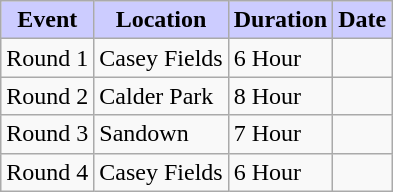<table class="wikitable plainlinks" cellpadding="5">
<tr>
<th style="background:#ccf;">Event</th>
<th style="background:#ccf;">Location</th>
<th style="background:#ccf">Duration</th>
<th style="background:#ccf">Date</th>
</tr>
<tr>
<td>Round 1</td>
<td>Casey Fields</td>
<td>6 Hour</td>
<td></td>
</tr>
<tr>
<td>Round 2</td>
<td>Calder Park</td>
<td>8 Hour</td>
<td></td>
</tr>
<tr>
<td>Round 3</td>
<td>Sandown</td>
<td>7 Hour</td>
<td></td>
</tr>
<tr>
<td>Round 4</td>
<td>Casey Fields</td>
<td>6 Hour</td>
<td></td>
</tr>
</table>
